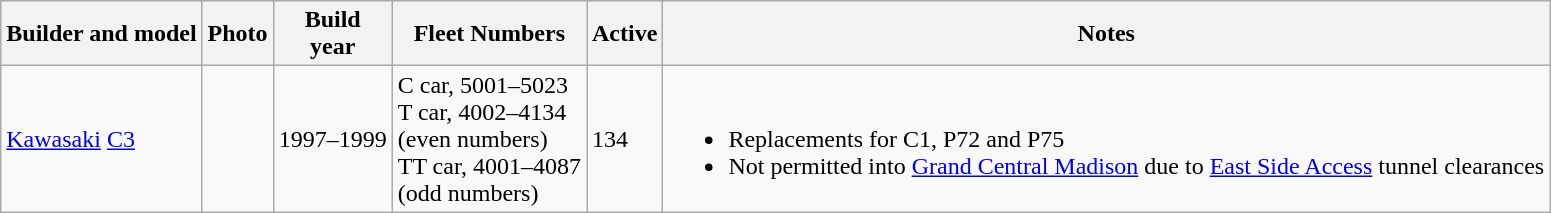<table class="wikitable" |>
<tr>
<th>Builder and model</th>
<th>Photo</th>
<th>Build<br>year</th>
<th>Fleet Numbers</th>
<th>Active</th>
<th>Notes</th>
</tr>
<tr>
<td><a href='#'>Kawasaki</a> <a href='#'>C3</a></td>
<td></td>
<td>1997–1999</td>
<td>C car, 5001–5023<br>T car, 4002–4134<br>(even numbers)<br>TT car, 4001–4087<br>(odd numbers)</td>
<td>134</td>
<td><br><ul><li>Replacements for C1, P72 and P75</li><li>Not permitted into <a href='#'>Grand Central Madison</a> due to <a href='#'>East Side Access</a> tunnel clearances</li></ul></td>
</tr>
</table>
